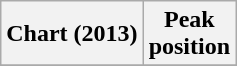<table class="wikitable plainrowheaders" style="text-align:center">
<tr>
<th>Chart (2013)</th>
<th>Peak<br>position</th>
</tr>
<tr>
</tr>
</table>
